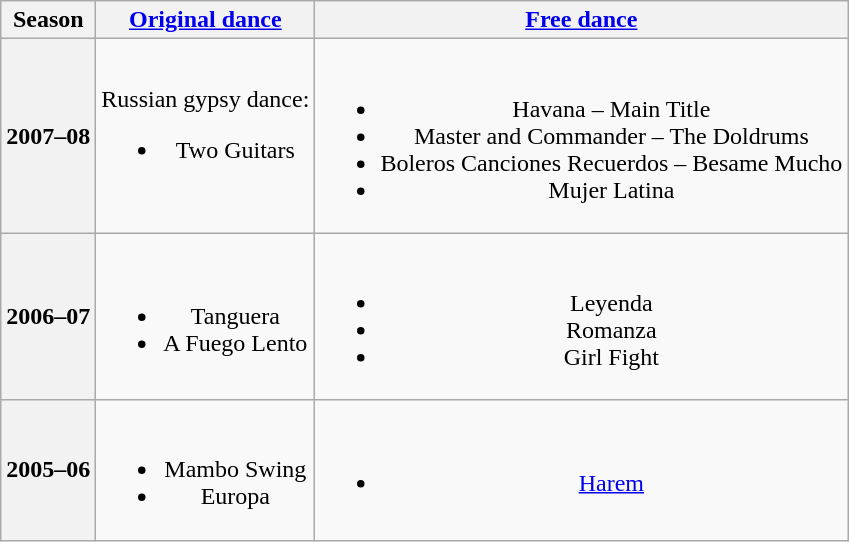<table class="wikitable" style="text-align:center">
<tr>
<th>Season</th>
<th><a href='#'>Original dance</a></th>
<th><a href='#'>Free dance</a></th>
</tr>
<tr>
<th>2007–08 <br> </th>
<td>Russian gypsy dance:<br><ul><li>Two Guitars</li></ul></td>
<td><br><ul><li>Havana – Main Title <br></li><li>Master and Commander – The Doldrums <br></li><li>Boleros Canciones Recuerdos – Besame Mucho</li><li>Mujer Latina <br></li></ul></td>
</tr>
<tr>
<th>2006–07 <br> </th>
<td><br><ul><li>Tanguera</li><li>A Fuego Lento <br></li></ul></td>
<td><br><ul><li>Leyenda <br></li><li>Romanza</li><li>Girl Fight <br></li></ul></td>
</tr>
<tr>
<th>2005–06 <br> </th>
<td><br><ul><li>Mambo Swing <br></li><li>Europa <br></li></ul></td>
<td><br><ul><li><a href='#'>Harem</a> <br></li></ul></td>
</tr>
</table>
